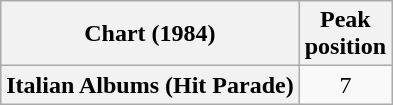<table class="wikitable sortable plainrowheaders" style="text-align:center">
<tr>
<th scope="col">Chart (1984)</th>
<th scope="col">Peak<br>position</th>
</tr>
<tr>
<th scope="row">Italian Albums (Hit Parade)</th>
<td>7</td>
</tr>
</table>
